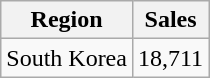<table class="wikitable plainrowheaders">
<tr>
<th scope="col">Region</th>
<th scope="col">Sales</th>
</tr>
<tr>
<td>South Korea</td>
<td>18,711</td>
</tr>
</table>
